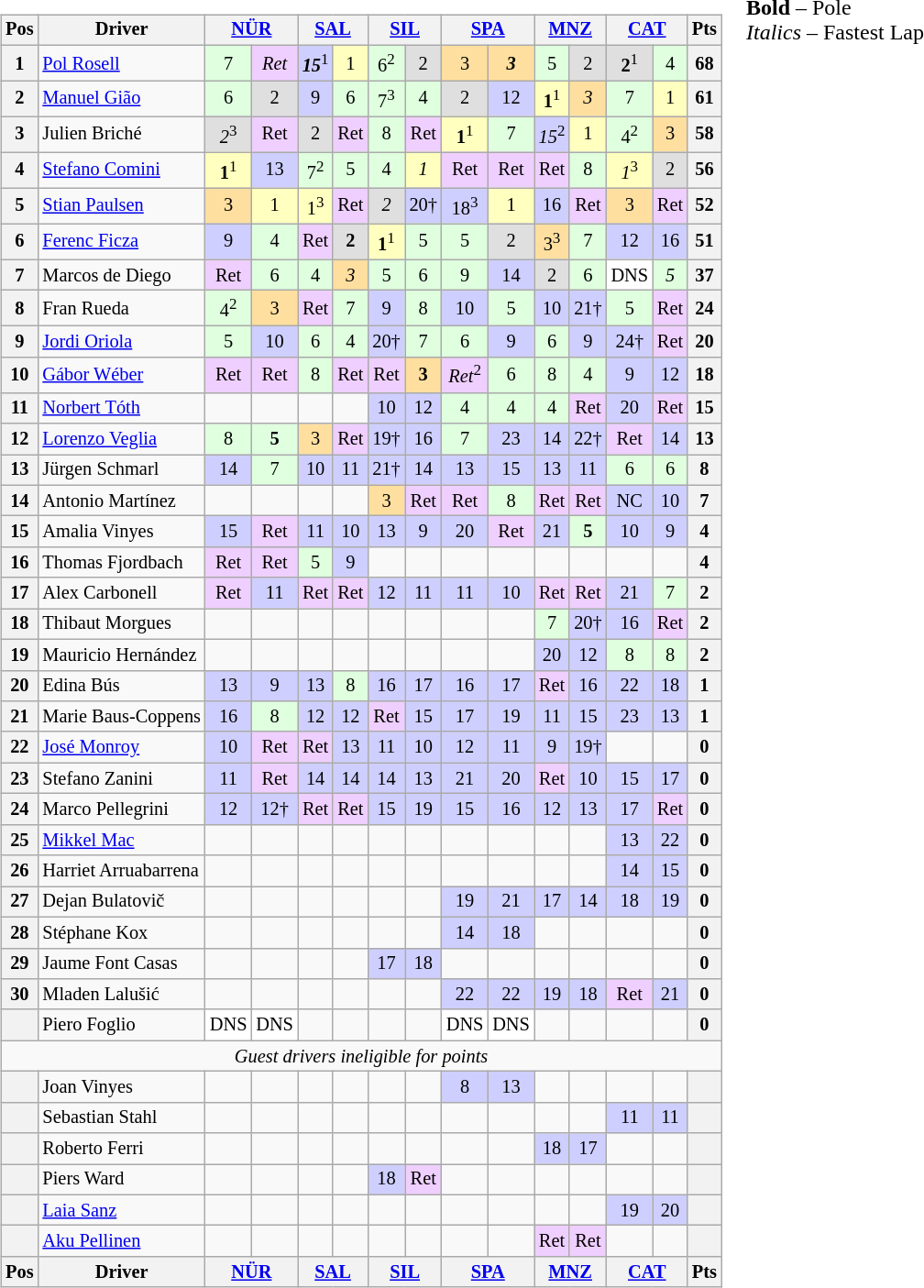<table>
<tr>
<td><br><table class="wikitable" style="font-size: 85%; text-align: center;">
<tr valign="top">
<th valign=middle>Pos</th>
<th valign=middle>Driver</th>
<th colspan=2><a href='#'>NÜR</a><br></th>
<th colspan=2><a href='#'>SAL</a><br></th>
<th colspan=2><a href='#'>SIL</a><br></th>
<th colspan=2><a href='#'>SPA</a><br></th>
<th colspan=2><a href='#'>MNZ</a><br></th>
<th colspan=2><a href='#'>CAT</a><br></th>
<th valign=middle>Pts</th>
</tr>
<tr>
<th>1</th>
<td align="left"> <a href='#'>Pol Rosell</a></td>
<td style="background:#dfffdf;">7</td>
<td style="background:#efcfff;"><em>Ret</em></td>
<td style="background:#cfcfff;"><strong><em>15</em></strong><sup>1</sup></td>
<td style="background:#ffffbf;">1</td>
<td style="background:#dfffdf;">6<sup>2</sup></td>
<td style="background:#dfdfdf;">2</td>
<td style="background:#ffdf9f;">3</td>
<td style="background:#ffdf9f;"><strong><em>3</em></strong></td>
<td style="background:#dfffdf;">5</td>
<td style="background:#dfdfdf;">2</td>
<td style="background:#dfdfdf;"><strong>2</strong><sup>1</sup></td>
<td style="background:#dfffdf;">4</td>
<th>68</th>
</tr>
<tr>
<th>2</th>
<td align="left"> <a href='#'>Manuel Gião</a></td>
<td style="background:#dfffdf;">6</td>
<td style="background:#dfdfdf;">2</td>
<td style="background:#cfcfff;">9</td>
<td style="background:#dfffdf;">6</td>
<td style="background:#dfffdf;">7<sup>3</sup></td>
<td style="background:#dfffdf;">4</td>
<td style="background:#dfdfdf;">2</td>
<td style="background:#cfcfff;">12</td>
<td style="background:#ffffbf;"><strong>1</strong><sup>1</sup></td>
<td style="background:#ffdf9f;"><em>3</em></td>
<td style="background:#dfffdf;">7</td>
<td style="background:#ffffbf;">1</td>
<th>61</th>
</tr>
<tr>
<th>3</th>
<td align="left"> Julien Briché</td>
<td style="background:#dfdfdf;"><em>2</em><sup>3</sup></td>
<td style="background:#efcfff;">Ret</td>
<td style="background:#dfdfdf;">2</td>
<td style="background:#efcfff;">Ret</td>
<td style="background:#dfffdf;">8</td>
<td style="background:#efcfff;">Ret</td>
<td style="background:#ffffbf;"><strong>1</strong><sup>1</sup></td>
<td style="background:#dfffdf;">7</td>
<td style="background:#cfcfff;"><em>15</em><sup>2</sup></td>
<td style="background:#ffffbf;">1</td>
<td style="background:#dfffdf;">4<sup>2</sup></td>
<td style="background:#ffdf9f;">3</td>
<th>58</th>
</tr>
<tr>
<th>4</th>
<td align="left"> <a href='#'>Stefano Comini</a></td>
<td style="background:#ffffbf;"><strong>1</strong><sup>1</sup></td>
<td style="background:#cfcfff;">13</td>
<td style="background:#dfffdf;">7<sup>2</sup></td>
<td style="background:#dfffdf;">5</td>
<td style="background:#dfffdf;">4</td>
<td style="background:#ffffbf;"><em>1</em></td>
<td style="background:#efcfff;">Ret</td>
<td style="background:#efcfff;">Ret</td>
<td style="background:#efcfff;">Ret</td>
<td style="background:#dfffdf;">8</td>
<td style="background:#ffffbf;"><em>1</em><sup>3</sup></td>
<td style="background:#dfdfdf;">2</td>
<th>56</th>
</tr>
<tr>
<th>5</th>
<td align="left"> <a href='#'>Stian Paulsen</a></td>
<td style="background:#ffdf9f;">3</td>
<td style="background:#ffffbf;">1</td>
<td style="background:#ffffbf;">1<sup>3</sup></td>
<td style="background:#efcfff;">Ret</td>
<td style="background:#dfdfdf;"><em>2</em></td>
<td style="background:#cfcfff;">20†</td>
<td style="background:#cfcfff;">18<sup>3</sup></td>
<td style="background:#ffffbf;">1</td>
<td style="background:#cfcfff;">16</td>
<td style="background:#efcfff;">Ret</td>
<td style="background:#ffdf9f;">3</td>
<td style="background:#efcfff;">Ret</td>
<th>52</th>
</tr>
<tr>
<th>6</th>
<td align="left"> <a href='#'>Ferenc Ficza</a></td>
<td style="background:#cfcfff;">9</td>
<td style="background:#dfffdf;">4</td>
<td style="background:#efcfff;">Ret</td>
<td style="background:#dfdfdf;"><strong>2</strong></td>
<td style="background:#ffffbf;"><strong>1</strong><sup>1</sup></td>
<td style="background:#dfffdf;">5</td>
<td style="background:#dfffdf;">5</td>
<td style="background:#dfdfdf;">2</td>
<td style="background:#ffdf9f;">3<sup>3</sup></td>
<td style="background:#dfffdf;">7</td>
<td style="background:#cfcfff;">12</td>
<td style="background:#cfcfff;">16</td>
<th>51</th>
</tr>
<tr>
<th>7</th>
<td align="left"> Marcos de Diego</td>
<td style="background:#efcfff;">Ret</td>
<td style="background:#dfffdf;">6</td>
<td style="background:#dfffdf;">4</td>
<td style="background:#ffdf9f;"><em>3</em></td>
<td style="background:#dfffdf;">5</td>
<td style="background:#dfffdf;">6</td>
<td style="background:#dfffdf;">9</td>
<td style="background:#cfcfff;">14</td>
<td style="background:#dfdfdf;">2</td>
<td style="background:#dfffdf;">6</td>
<td style="background:#ffffff;">DNS</td>
<td style="background:#dfffdf;"><em>5</em></td>
<th>37</th>
</tr>
<tr>
<th>8</th>
<td align="left"> Fran Rueda</td>
<td style="background:#dfffdf;">4<sup>2</sup></td>
<td style="background:#ffdf9f;">3</td>
<td style="background:#efcfff;">Ret</td>
<td style="background:#dfffdf;">7</td>
<td style="background:#cfcfff;">9</td>
<td style="background:#dfffdf;">8</td>
<td style="background:#cfcfff;">10</td>
<td style="background:#dfffdf;">5</td>
<td style="background:#cfcfff;">10</td>
<td style="background:#cfcfff;">21†</td>
<td style="background:#dfffdf;">5</td>
<td style="background:#efcfff;">Ret</td>
<th>24</th>
</tr>
<tr>
<th>9</th>
<td align="left"> <a href='#'>Jordi Oriola</a></td>
<td style="background:#dfffdf;">5</td>
<td style="background:#cfcfff;">10</td>
<td style="background:#dfffdf;">6</td>
<td style="background:#dfffdf;">4</td>
<td style="background:#cfcfff;">20†</td>
<td style="background:#dfffdf;">7</td>
<td style="background:#dfffdf;">6</td>
<td style="background:#cfcfff;">9</td>
<td style="background:#dfffdf;">6</td>
<td style="background:#cfcfff;">9</td>
<td style="background:#cfcfff;">24†</td>
<td style="background:#efcfff;">Ret</td>
<th>20</th>
</tr>
<tr>
<th>10</th>
<td align="left"> <a href='#'>Gábor Wéber</a></td>
<td style="background:#efcfff;">Ret</td>
<td style="background:#efcfff;">Ret</td>
<td style="background:#dfffdf;">8</td>
<td style="background:#efcfff;">Ret</td>
<td style="background:#efcfff;">Ret</td>
<td style="background:#ffdf9f;"><strong>3</strong></td>
<td style="background:#efcfff;"><em>Ret</em><sup>2</sup></td>
<td style="background:#dfffdf;">6</td>
<td style="background:#dfffdf;">8</td>
<td style="background:#dfffdf;">4</td>
<td style="background:#cfcfff;">9</td>
<td style="background:#cfcfff;">12</td>
<th>18</th>
</tr>
<tr>
<th>11</th>
<td align="left"> <a href='#'>Norbert Tóth</a></td>
<td></td>
<td></td>
<td></td>
<td></td>
<td style="background:#cfcfff;">10</td>
<td style="background:#cfcfff;">12</td>
<td style="background:#dfffdf;">4</td>
<td style="background:#dfffdf;">4</td>
<td style="background:#dfffdf;">4</td>
<td style="background:#efcfff;">Ret</td>
<td style="background:#cfcfff;">20</td>
<td style="background:#efcfff;">Ret</td>
<th>15</th>
</tr>
<tr>
<th>12</th>
<td align="left"> <a href='#'>Lorenzo Veglia</a></td>
<td style="background:#dfffdf;">8</td>
<td style="background:#dfffdf;"><strong>5</strong></td>
<td style="background:#ffdf9f;">3</td>
<td style="background:#efcfff;">Ret</td>
<td style="background:#cfcfff;">19†</td>
<td style="background:#cfcfff;">16</td>
<td style="background:#dfffdf;">7</td>
<td style="background:#cfcfff;">23</td>
<td style="background:#cfcfff;">14</td>
<td style="background:#cfcfff;">22†</td>
<td style="background:#efcfff;">Ret</td>
<td style="background:#cfcfff;">14</td>
<th>13</th>
</tr>
<tr>
<th>13</th>
<td align="left"> Jürgen Schmarl</td>
<td style="background:#cfcfff;">14</td>
<td style="background:#dfffdf;">7</td>
<td style="background:#cfcfff;">10</td>
<td style="background:#cfcfff;">11</td>
<td style="background:#cfcfff;">21†</td>
<td style="background:#cfcfff;">14</td>
<td style="background:#cfcfff;">13</td>
<td style="background:#cfcfff;">15</td>
<td style="background:#cfcfff;">13</td>
<td style="background:#cfcfff;">11</td>
<td style="background:#dfffdf;">6</td>
<td style="background:#dfffdf;">6</td>
<th>8</th>
</tr>
<tr>
<th>14</th>
<td align="left"> Antonio Martínez</td>
<td></td>
<td></td>
<td></td>
<td></td>
<td style="background:#ffdf9f;">3</td>
<td style="background:#efcfff;">Ret</td>
<td style="background:#efcfff;">Ret</td>
<td style="background:#dfffdf;">8</td>
<td style="background:#efcfff;">Ret</td>
<td style="background:#efcfff;">Ret</td>
<td style="background:#cfcfff;">NC</td>
<td style="background:#cfcfff;">10</td>
<th>7</th>
</tr>
<tr>
<th>15</th>
<td align="left"> Amalia Vinyes</td>
<td style="background:#cfcfff;">15</td>
<td style="background:#efcfff;">Ret</td>
<td style="background:#cfcfff;">11</td>
<td style="background:#cfcfff;">10</td>
<td style="background:#cfcfff;">13</td>
<td style="background:#cfcfff;">9</td>
<td style="background:#cfcfff;">20</td>
<td style="background:#efcfff;">Ret</td>
<td style="background:#cfcfff;">21</td>
<td style="background:#dfffdf;"><strong>5</strong></td>
<td style="background:#cfcfff;">10</td>
<td style="background:#cfcfff;">9</td>
<th>4</th>
</tr>
<tr>
<th>16</th>
<td align="left"> Thomas Fjordbach</td>
<td style="background:#efcfff;">Ret</td>
<td style="background:#efcfff;">Ret</td>
<td style="background:#dfffdf;">5</td>
<td style="background:#cfcfff;">9</td>
<td></td>
<td></td>
<td></td>
<td></td>
<td></td>
<td></td>
<td></td>
<td></td>
<th>4</th>
</tr>
<tr>
<th>17</th>
<td align="left"> Alex Carbonell</td>
<td style="background:#efcfff;">Ret</td>
<td style="background:#cfcfff;">11</td>
<td style="background:#efcfff;">Ret</td>
<td style="background:#efcfff;">Ret</td>
<td style="background:#cfcfff;">12</td>
<td style="background:#cfcfff;">11</td>
<td style="background:#cfcfff;">11</td>
<td style="background:#cfcfff;">10</td>
<td style="background:#efcfff;">Ret</td>
<td style="background:#efcfff;">Ret</td>
<td style="background:#cfcfff;">21</td>
<td style="background:#dfffdf;">7</td>
<th>2</th>
</tr>
<tr>
<th>18</th>
<td align="left"> Thibaut Morgues</td>
<td></td>
<td></td>
<td></td>
<td></td>
<td></td>
<td></td>
<td></td>
<td></td>
<td style="background:#dfffdf;">7</td>
<td style="background:#cfcfff;">20†</td>
<td style="background:#cfcfff;">16</td>
<td style="background:#efcfff;">Ret</td>
<th>2</th>
</tr>
<tr>
<th>19</th>
<td align="left"> Mauricio Hernández</td>
<td></td>
<td></td>
<td></td>
<td></td>
<td></td>
<td></td>
<td></td>
<td></td>
<td style="background:#cfcfff;">20</td>
<td style="background:#cfcfff;">12</td>
<td style="background:#dfffdf;">8</td>
<td style="background:#dfffdf;">8</td>
<th>2</th>
</tr>
<tr>
<th>20</th>
<td align="left"> Edina Bús</td>
<td style="background:#cfcfff;">13</td>
<td style="background:#cfcfff;">9</td>
<td style="background:#cfcfff;">13</td>
<td style="background:#dfffdf;">8</td>
<td style="background:#cfcfff;">16</td>
<td style="background:#cfcfff;">17</td>
<td style="background:#cfcfff;">16</td>
<td style="background:#cfcfff;">17</td>
<td style="background:#efcfff;">Ret</td>
<td style="background:#cfcfff;">16</td>
<td style="background:#cfcfff;">22</td>
<td style="background:#cfcfff;">18</td>
<th>1</th>
</tr>
<tr>
<th>21</th>
<td align="left"> Marie Baus-Coppens</td>
<td style="background:#cfcfff;">16</td>
<td style="background:#dfffdf;">8</td>
<td style="background:#cfcfff;">12</td>
<td style="background:#cfcfff;">12</td>
<td style="background:#efcfff;">Ret</td>
<td style="background:#cfcfff;">15</td>
<td style="background:#cfcfff;">17</td>
<td style="background:#cfcfff;">19</td>
<td style="background:#cfcfff;">11</td>
<td style="background:#cfcfff;">15</td>
<td style="background:#cfcfff;">23</td>
<td style="background:#cfcfff;">13</td>
<th>1</th>
</tr>
<tr>
<th>22</th>
<td align="left"> <a href='#'>José Monroy</a></td>
<td style="background:#cfcfff;">10</td>
<td style="background:#efcfff;">Ret</td>
<td style="background:#efcfff;">Ret</td>
<td style="background:#cfcfff;">13</td>
<td style="background:#cfcfff;">11</td>
<td style="background:#cfcfff;">10</td>
<td style="background:#cfcfff;">12</td>
<td style="background:#cfcfff;">11</td>
<td style="background:#cfcfff;">9</td>
<td style="background:#cfcfff;">19†</td>
<td></td>
<td></td>
<th>0</th>
</tr>
<tr>
<th>23</th>
<td align="left"> Stefano Zanini</td>
<td style="background:#cfcfff;">11</td>
<td style="background:#efcfff;">Ret</td>
<td style="background:#cfcfff;">14</td>
<td style="background:#cfcfff;">14</td>
<td style="background:#cfcfff;">14</td>
<td style="background:#cfcfff;">13</td>
<td style="background:#cfcfff;">21</td>
<td style="background:#cfcfff;">20</td>
<td style="background:#efcfff;">Ret</td>
<td style="background:#cfcfff;">10</td>
<td style="background:#cfcfff;">15</td>
<td style="background:#cfcfff;">17</td>
<th>0</th>
</tr>
<tr>
<th>24</th>
<td align="left"> Marco Pellegrini</td>
<td style="background:#cfcfff;">12</td>
<td style="background:#cfcfff;">12†</td>
<td style="background:#efcfff;">Ret</td>
<td style="background:#efcfff;">Ret</td>
<td style="background:#cfcfff;">15</td>
<td style="background:#cfcfff;">19</td>
<td style="background:#cfcfff;">15</td>
<td style="background:#cfcfff;">16</td>
<td style="background:#cfcfff;">12</td>
<td style="background:#cfcfff;">13</td>
<td style="background:#cfcfff;">17</td>
<td style="background:#efcfff;">Ret</td>
<th>0</th>
</tr>
<tr>
<th>25</th>
<td align="left"> <a href='#'>Mikkel Mac</a></td>
<td></td>
<td></td>
<td></td>
<td></td>
<td></td>
<td></td>
<td></td>
<td></td>
<td></td>
<td></td>
<td style="background:#cfcfff;">13</td>
<td style="background:#cfcfff;">22</td>
<th>0</th>
</tr>
<tr>
<th>26</th>
<td align="left"> Harriet Arruabarrena</td>
<td></td>
<td></td>
<td></td>
<td></td>
<td></td>
<td></td>
<td></td>
<td></td>
<td></td>
<td></td>
<td style="background:#cfcfff;">14</td>
<td style="background:#cfcfff;">15</td>
<th>0</th>
</tr>
<tr>
<th>27</th>
<td align="left"> Dejan Bulatovič</td>
<td></td>
<td></td>
<td></td>
<td></td>
<td></td>
<td></td>
<td style="background:#cfcfff;">19</td>
<td style="background:#cfcfff;">21</td>
<td style="background:#cfcfff;">17</td>
<td style="background:#cfcfff;">14</td>
<td style="background:#cfcfff;">18</td>
<td style="background:#cfcfff;">19</td>
<th>0</th>
</tr>
<tr>
<th>28</th>
<td align="left"> Stéphane Kox</td>
<td></td>
<td></td>
<td></td>
<td></td>
<td></td>
<td></td>
<td style="background:#cfcfff;">14</td>
<td style="background:#cfcfff;">18</td>
<td></td>
<td></td>
<td></td>
<td></td>
<th>0</th>
</tr>
<tr>
<th>29</th>
<td align="left"> Jaume Font Casas</td>
<td></td>
<td></td>
<td></td>
<td></td>
<td style="background:#cfcfff;">17</td>
<td style="background:#cfcfff;">18</td>
<td></td>
<td></td>
<td></td>
<td></td>
<td></td>
<td></td>
<th>0</th>
</tr>
<tr>
<th>30</th>
<td align="left"> Mladen Lalušić</td>
<td></td>
<td></td>
<td></td>
<td></td>
<td></td>
<td></td>
<td style="background:#cfcfff;">22</td>
<td style="background:#cfcfff;">22</td>
<td style="background:#cfcfff;">19</td>
<td style="background:#cfcfff;">18</td>
<td style="background:#efcfff;">Ret</td>
<td style="background:#cfcfff;">21</td>
<th>0</th>
</tr>
<tr>
<th></th>
<td align="left"> Piero Foglio</td>
<td style="background:#ffffff;">DNS</td>
<td style="background:#ffffff;">DNS</td>
<td></td>
<td></td>
<td></td>
<td></td>
<td style="background:#ffffff;">DNS</td>
<td style="background:#ffffff;">DNS</td>
<td></td>
<td></td>
<td></td>
<td></td>
<th>0</th>
</tr>
<tr>
<td align=center colspan=15><em>Guest drivers ineligible for points</em></td>
</tr>
<tr>
<th></th>
<td align="left"> Joan Vinyes</td>
<td></td>
<td></td>
<td></td>
<td></td>
<td></td>
<td></td>
<td style="background:#cfcfff;">8</td>
<td style="background:#cfcfff;">13</td>
<td></td>
<td></td>
<td></td>
<td></td>
<th></th>
</tr>
<tr>
<th></th>
<td align="left"> Sebastian Stahl</td>
<td></td>
<td></td>
<td></td>
<td></td>
<td></td>
<td></td>
<td></td>
<td></td>
<td></td>
<td></td>
<td style="background:#cfcfff;">11</td>
<td style="background:#cfcfff;">11</td>
<th></th>
</tr>
<tr>
<th></th>
<td align="left"> Roberto Ferri</td>
<td></td>
<td></td>
<td></td>
<td></td>
<td></td>
<td></td>
<td></td>
<td></td>
<td style="background:#cfcfff;">18</td>
<td style="background:#cfcfff;">17</td>
<td></td>
<td></td>
<th></th>
</tr>
<tr>
<th></th>
<td align="left"> Piers Ward</td>
<td></td>
<td></td>
<td></td>
<td></td>
<td style="background:#cfcfff;">18</td>
<td style="background:#efcfff;">Ret</td>
<td></td>
<td></td>
<td></td>
<td></td>
<td></td>
<td></td>
<th></th>
</tr>
<tr>
<th></th>
<td align="left"> <a href='#'>Laia Sanz</a></td>
<td></td>
<td></td>
<td></td>
<td></td>
<td></td>
<td></td>
<td></td>
<td></td>
<td></td>
<td></td>
<td style="background:#cfcfff;">19</td>
<td style="background:#cfcfff;">20</td>
<th></th>
</tr>
<tr>
<th></th>
<td align="left"> <a href='#'>Aku Pellinen</a></td>
<td></td>
<td></td>
<td></td>
<td></td>
<td></td>
<td></td>
<td></td>
<td></td>
<td style="background:#efcfff;">Ret</td>
<td style="background:#efcfff;">Ret</td>
<td></td>
<td></td>
<th></th>
</tr>
<tr valign="top">
<th valign=middle>Pos</th>
<th valign=middle>Driver</th>
<th colspan=2><a href='#'>NÜR</a><br></th>
<th colspan=2><a href='#'>SAL</a><br></th>
<th colspan=2><a href='#'>SIL</a><br></th>
<th colspan=2><a href='#'>SPA</a><br></th>
<th colspan=2><a href='#'>MNZ</a><br></th>
<th colspan=2><a href='#'>CAT</a><br></th>
<th valign=middle>Pts</th>
</tr>
</table>
</td>
<td valign="top"><br>
<span><strong>Bold</strong> – Pole<br>
<em>Italics</em> – Fastest Lap</span></td>
</tr>
</table>
